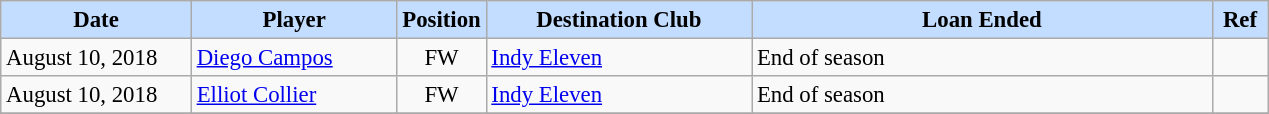<table class="wikitable" style="text-align:left; font-size:95%;">
<tr>
<th style="background:#c2ddff; width:120px;">Date</th>
<th style="background:#c2ddff; width:130px;">Player</th>
<th style="background:#c2ddff; width:50px;">Position</th>
<th style="background:#c2ddff; width:170px;">Destination Club</th>
<th style="background:#c2ddff; width:300px;">Loan Ended</th>
<th style="background:#c2ddff; width:30px;">Ref</th>
</tr>
<tr>
<td>August 10, 2018</td>
<td> <a href='#'>Diego Campos</a></td>
<td align=center>FW</td>
<td> <a href='#'>Indy Eleven</a></td>
<td>End of season</td>
<td></td>
</tr>
<tr>
<td>August 10, 2018</td>
<td> <a href='#'>Elliot Collier</a></td>
<td align=center>FW</td>
<td> <a href='#'>Indy Eleven</a></td>
<td>End of season</td>
<td></td>
</tr>
<tr>
</tr>
</table>
